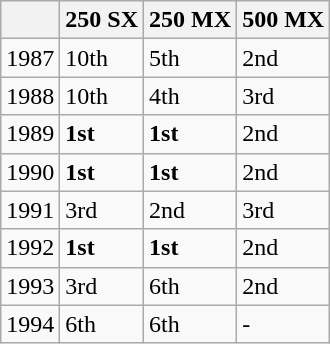<table class="wikitable">
<tr>
<th></th>
<th>250 SX</th>
<th>250 MX</th>
<th>500 MX</th>
</tr>
<tr>
<td>1987</td>
<td>10th</td>
<td>5th</td>
<td>2nd</td>
</tr>
<tr>
<td>1988</td>
<td>10th</td>
<td>4th</td>
<td>3rd</td>
</tr>
<tr>
<td>1989</td>
<td><strong>1st</strong></td>
<td><strong>1st</strong></td>
<td>2nd</td>
</tr>
<tr>
<td>1990</td>
<td><strong>1st</strong></td>
<td><strong>1st</strong></td>
<td>2nd</td>
</tr>
<tr>
<td>1991</td>
<td>3rd</td>
<td>2nd</td>
<td>3rd</td>
</tr>
<tr>
<td>1992</td>
<td><strong>1st</strong></td>
<td><strong>1st</strong></td>
<td>2nd</td>
</tr>
<tr>
<td>1993</td>
<td>3rd</td>
<td>6th</td>
<td>2nd</td>
</tr>
<tr>
<td>1994</td>
<td>6th</td>
<td>6th</td>
<td>-</td>
</tr>
</table>
